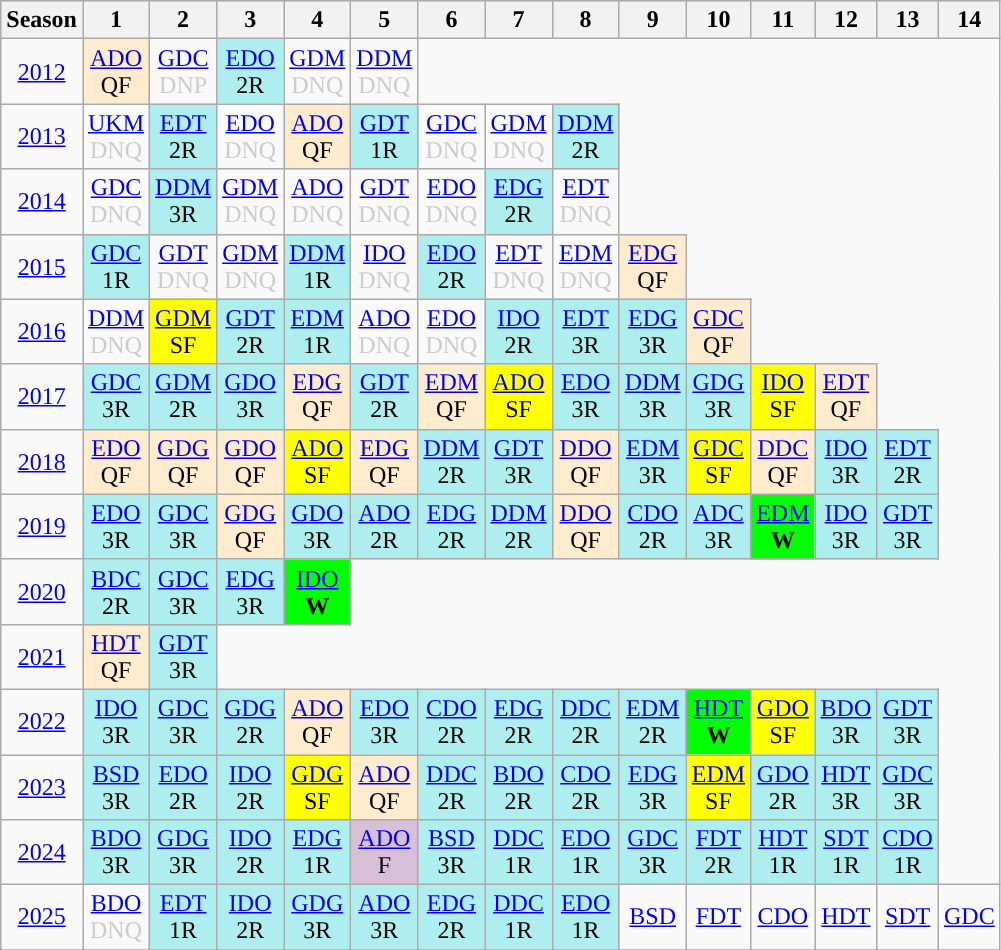<table class="wikitable" style="width:50%; margin:0">
<tr>
<th>Season</th>
<th>1</th>
<th>2</th>
<th>3</th>
<th>4</th>
<th>5</th>
<th>6</th>
<th>7</th>
<th>8</th>
<th>9</th>
<th>10</th>
<th>11</th>
<th>12</th>
<th>13</th>
<th>14</th>
</tr>
<tr>
<td style="text-align:center;"background:#efefef;"><a href='#'>2012</a></td>
<td style="text-align:center; background:#ffebcd;"><a href='#'>ADO</a><br>QF</td>
<td style="text-align:center; color:#ccc;"><a href='#'>GDC</a><br>DNP</td>
<td style="text-align:center; background:#afeeee;"><a href='#'>EDO</a><br>2R</td>
<td style="text-align:center; color:#ccc;"><a href='#'>GDM</a><br>DNQ</td>
<td style="text-align:center; color:#ccc;"><a href='#'>DDM</a><br>DNQ</td>
</tr>
<tr>
<td style="text-align:center;"background:#efefef;"><a href='#'>2013</a></td>
<td style="text-align:center; color:#ccc;"><a href='#'>UKM</a><br>DNQ</td>
<td style="text-align:center; background:#afeeee;"><a href='#'>EDT</a><br>2R</td>
<td style="text-align:center; color:#ccc;"><a href='#'>EDO</a><br>DNQ</td>
<td style="text-align:center; background:#ffebcd;"><a href='#'>ADO</a><br>QF</td>
<td style="text-align:center; background:#afeeee;"><a href='#'>GDT</a><br>1R</td>
<td style="text-align:center; color:#ccc;"><a href='#'>GDC</a><br>DNQ</td>
<td style="text-align:center; color:#ccc;"><a href='#'>GDM</a><br>DNQ</td>
<td style="text-align:center; background:#afeeee;"><a href='#'>DDM</a><br>2R</td>
</tr>
<tr>
<td style="text-align:center;"background:#efefef;"><a href='#'>2014</a></td>
<td style="text-align:center; color:#ccc;"><a href='#'>GDC</a><br>DNQ</td>
<td style="text-align:center; background:#afeeee;"><a href='#'>DDM</a><br>3R</td>
<td style="text-align:center; color:#ccc;"><a href='#'>GDM</a><br>DNQ</td>
<td style="text-align:center; color:#ccc;"><a href='#'>ADO</a><br>DNQ</td>
<td style="text-align:center; color:#ccc;"><a href='#'>GDT</a><br>DNQ</td>
<td style="text-align:center; color:#ccc;"><a href='#'>EDO</a><br>DNQ</td>
<td style="text-align:center; background:#afeeee;"><a href='#'>EDG</a><br>2R</td>
<td style="text-align:center; color:#ccc;"><a href='#'>EDT</a><br>DNQ</td>
</tr>
<tr>
<td style="text-align:center;"background:#efefef;"><a href='#'>2015</a></td>
<td style="text-align:center; background:#afeeee;"><a href='#'>GDC</a><br>1R</td>
<td style="text-align:center; color:#ccc;"><a href='#'>GDT</a><br>DNQ</td>
<td style="text-align:center; color:#ccc;"><a href='#'>GDM</a><br>DNQ</td>
<td style="text-align:center; background:#afeeee;"><a href='#'>DDM</a><br>1R</td>
<td style="text-align:center; color:#ccc;"><a href='#'>IDO</a><br>DNQ</td>
<td style="text-align:center; background:#afeeee;"><a href='#'>EDO</a><br>2R</td>
<td style="text-align:center; color:#ccc;"><a href='#'>EDT</a><br>DNQ</td>
<td style="text-align:center; color:#ccc;"><a href='#'>EDM</a><br>DNQ</td>
<td style="text-align:center; background:#ffebcd;"><a href='#'>EDG</a><br>QF</td>
</tr>
<tr>
<td style="text-align:center;"background:#efefef;"><a href='#'>2016</a></td>
<td style="text-align:center; color:#ccc;"><a href='#'>DDM</a><br>DNQ</td>
<td style="text-align:center; background:yellow;"><a href='#'>GDM</a><br>SF</td>
<td style="text-align:center; background:#afeeee;"><a href='#'>GDT</a><br>2R</td>
<td style="text-align:center; background:#afeeee;"><a href='#'>EDM</a><br>1R</td>
<td style="text-align:center; color:#ccc;"><a href='#'>ADO</a><br>DNQ</td>
<td style="text-align:center; color:#ccc;"><a href='#'>EDO</a><br>DNQ</td>
<td style="text-align:center; background:#afeeee;"><a href='#'>IDO</a><br>2R</td>
<td style="text-align:center; background:#afeeee;"><a href='#'>EDT</a><br>3R</td>
<td style="text-align:center; background:#afeeee;"><a href='#'>EDG</a><br>3R</td>
<td style="text-align:center; background:#ffebcd;"><a href='#'>GDC</a><br>QF</td>
</tr>
<tr>
<td style="text-align:center;"background:#efefef;"><a href='#'>2017</a></td>
<td style="text-align:center; background:#afeeee;"><a href='#'>GDC</a><br>3R</td>
<td style="text-align:center; background:#afeeee;"><a href='#'>GDM</a><br>2R</td>
<td style="text-align:center; background:#afeeee;"><a href='#'>GDO</a><br>3R</td>
<td style="text-align:center; background:#ffebcd;"><a href='#'>EDG</a><br>QF</td>
<td style="text-align:center; background:#afeeee;"><a href='#'>GDT</a><br>2R</td>
<td style="text-align:center; background:#ffebcd;"><a href='#'>EDM</a><br>QF</td>
<td style="text-align:center; background:yellow;"><a href='#'>ADO</a><br>SF</td>
<td style="text-align:center; background:#afeeee;"><a href='#'>EDO</a><br>3R</td>
<td style="text-align:center; background:#afeeee;"><a href='#'>DDM</a><br>3R</td>
<td style="text-align:center; background:#afeeee;"><a href='#'>GDG</a><br>3R</td>
<td style="text-align:center; background:yellow;"><a href='#'>IDO</a><br>SF</td>
<td style="text-align:center; background:#ffebcd;"><a href='#'>EDT</a><br>QF</td>
</tr>
<tr>
<td style="text-align:center;"background:#efefef;"><a href='#'>2018</a></td>
<td style="text-align:center; background:#ffebcd;"><a href='#'>EDO</a><br>QF</td>
<td style="text-align:center; background:#ffebcd;"><a href='#'>GDG</a><br>QF</td>
<td style="text-align:center; background:#ffebcd;"><a href='#'>GDO</a><br>QF</td>
<td style="text-align:center; background:yellow;"><a href='#'>ADO</a><br>SF</td>
<td style="text-align:center; background:#ffebcd;"><a href='#'>EDG</a><br>QF</td>
<td style="text-align:center; background:#afeeee;"><a href='#'>DDM</a><br>2R</td>
<td style="text-align:center; background:#afeeee;"><a href='#'>GDT</a><br>3R</td>
<td style="text-align:center; background:#ffebcd;"><a href='#'>DDO</a><br>QF</td>
<td style="text-align:center; background:#afeeee;"><a href='#'>EDM</a><br>3R</td>
<td style="text-align:center; background:yellow;"><a href='#'>GDC</a><br>SF</td>
<td style="text-align:center; background:#ffebcd;"><a href='#'>DDC</a><br>QF</td>
<td style="text-align:center; background:#afeeee;"><a href='#'>IDO</a><br>3R</td>
<td style="text-align:center; background:#afeeee;"><a href='#'>EDT</a><br>2R</td>
</tr>
<tr>
<td style="text-align:center;"background:#efefef;"><a href='#'>2019</a></td>
<td style="text-align:center; background:#afeeee;"><a href='#'>EDO</a><br>3R</td>
<td style="text-align:center; background:#afeeee;"><a href='#'>GDC</a><br>3R</td>
<td style="text-align:center; background:#ffebcd;"><a href='#'>GDG</a><br>QF</td>
<td style="text-align:center; background:#afeeee;"><a href='#'>GDO</a><br>3R</td>
<td style="text-align:center; background:#afeeee;"><a href='#'>ADO</a><br>2R</td>
<td style="text-align:center; background:#afeeee;"><a href='#'>EDG</a><br>2R</td>
<td style="text-align:center; background:#afeeee;"><a href='#'>DDM</a><br>2R</td>
<td style="text-align:center; background:#ffebcd;"><a href='#'>DDO</a><br>QF</td>
<td style="text-align:center; background:#afeeee;"><a href='#'>CDO</a><br>2R</td>
<td style="text-align:center; background:#afeeee;"><a href='#'>ADC</a><br>3R</td>
<td style="text-align:center; background:lime;"><a href='#'>EDM</a><br><strong>W</strong></td>
<td style="text-align:center; background:#afeeee;"><a href='#'>IDO</a><br>3R</td>
<td style="text-align:center; background:#afeeee;"><a href='#'>GDT</a><br>3R</td>
</tr>
<tr>
<td style="text-align:center;"background:#efefef;"><a href='#'>2020</a></td>
<td style="text-align:center; background:#afeeee;"><a href='#'>BDC</a><br>2R</td>
<td style="text-align:center; background:#afeeee;"><a href='#'>GDC</a><br>3R</td>
<td style="text-align:center; background:#afeeee;"><a href='#'>EDG</a><br>3R</td>
<td style="text-align:center; background:lime;"><a href='#'>IDO</a><br><strong>W</strong></td>
</tr>
<tr>
<td style="text-align:center;"background:#efefef;"><a href='#'>2021</a></td>
<td style="text-align:center; background:#ffebcd;"><a href='#'>HDT</a><br>QF</td>
<td style="text-align:center; background:#afeeee;"><a href='#'>GDT</a><br>3R</td>
</tr>
<tr>
<td style="text-align:center;"background:#efefef;"><a href='#'>2022</a></td>
<td style="text-align:center; background:#afeeee;"><a href='#'>IDO</a><br>3R</td>
<td style="text-align:center; background:#afeeee;"><a href='#'>GDC</a><br>3R</td>
<td style="text-align:center; background:#afeeee;"><a href='#'>GDG</a><br>2R</td>
<td style="text-align:center; background:#ffebcd;"><a href='#'>ADO</a><br>QF</td>
<td style="text-align:center; background:#afeeee;"><a href='#'>EDO</a><br>3R</td>
<td style="text-align:center; background:#afeeee;"><a href='#'>CDO</a><br>2R</td>
<td style="text-align:center; background:#afeeee;"><a href='#'>EDG</a><br>2R</td>
<td style="text-align:center; background:#afeeee;"><a href='#'>DDC</a><br>2R</td>
<td style="text-align:center; background:#afeeee;"><a href='#'>EDM</a><br>2R</td>
<td style="text-align:center; background:lime;"><a href='#'>HDT</a><br><strong>W</strong></td>
<td style="text-align:center; background:yellow;"><a href='#'>GDO</a><br>SF</td>
<td style="text-align:center; background:#afeeee;"><a href='#'>BDO</a><br>3R</td>
<td style="text-align:center; background:#afeeee;"><a href='#'>GDT</a><br>3R</td>
</tr>
<tr>
<td style="text-align:center;"background:#efefef;"><a href='#'>2023</a></td>
<td style="text-align:center; background:#afeeee;"><a href='#'>BSD</a><br>3R</td>
<td style="text-align:center; background:#afeeee;"><a href='#'>EDO</a><br>2R</td>
<td style="text-align:center; background:#afeeee;"><a href='#'>IDO</a><br>2R</td>
<td style="text-align:center; background:yellow;"><a href='#'>GDG</a><br>SF</td>
<td style="text-align:center; background:#ffebcd;"><a href='#'>ADO</a><br>QF</td>
<td style="text-align:center; background:#afeeee;"><a href='#'>DDC</a><br>2R</td>
<td style="text-align:center; background:#afeeee;"><a href='#'>BDO</a><br>2R</td>
<td style="text-align:center; background:#afeeee;"><a href='#'>CDO</a><br>2R</td>
<td style="text-align:center; background:#afeeee;"><a href='#'>EDG</a><br>3R</td>
<td style="text-align:center; background:yellow;"><a href='#'>EDM</a><br>SF</td>
<td style="text-align:center; background:#afeeee;"><a href='#'>GDO</a><br>2R</td>
<td style="text-align:center; background:#afeeee;"><a href='#'>HDT</a><br>3R</td>
<td style="text-align:center; background:#afeeee;"><a href='#'>GDC</a><br>3R</td>
</tr>
<tr>
<td style="text-align:center;"background:#efefef;"><a href='#'>2024</a></td>
<td style="text-align:center; background:#afeeee;"><a href='#'>BDO</a><br>3R</td>
<td style="text-align:center; background:#afeeee;"><a href='#'>GDG</a><br>3R</td>
<td style="text-align:center; background:#afeeee;"><a href='#'>IDO</a><br>2R</td>
<td style="text-align:center; background:#afeeee;"><a href='#'>EDG</a><br>1R</td>
<td style="text-align:center; background:thistle;"><a href='#'>ADO</a><br>F</td>
<td style="text-align:center; background:#afeeee;"><a href='#'>BSD</a><br>3R</td>
<td style="text-align:center; background:#afeeee;"><a href='#'>DDC</a><br>1R</td>
<td style="text-align:center; background:#afeeee;"><a href='#'>EDO</a><br>1R</td>
<td style="text-align:center; background:#afeeee;"><a href='#'>GDC</a><br>3R</td>
<td style="text-align:center; background:#afeeee;"><a href='#'>FDT</a><br>2R</td>
<td style="text-align:center; background:#afeeee;"><a href='#'>HDT</a><br>1R</td>
<td style="text-align:center; background:#afeeee;"><a href='#'>SDT</a><br>1R</td>
<td style="text-align:center; background:#afeeee;"><a href='#'>CDO</a><br>1R</td>
</tr>
<tr>
<td style="text-align:center;"background:#efefef;"><a href='#'>2025</a></td>
<td style="text-align:center; color:#ccc;"><a href='#'>BDO</a><br>DNQ</td>
<td style="text-align:center; background:#afeeee;"><a href='#'>EDT</a><br>1R</td>
<td style="text-align:center; background:#afeeee;"><a href='#'>IDO</a><br>2R</td>
<td style="text-align:center; background:#afeeee;"><a href='#'>GDG</a><br>3R</td>
<td style="text-align:center; background:#afeeee;"><a href='#'>ADO</a><br>3R</td>
<td style="text-align:center; background:#afeeee;"><a href='#'>EDG</a><br>2R</td>
<td style="text-align:center; background:#afeeee;"><a href='#'>DDC</a><br>1R</td>
<td style="text-align:center; background:#afeeee;"><a href='#'>EDO</a><br>1R</td>
<td style="text-align:center; color:#ccc;"><a href='#'>BSD</a><br></td>
<td style="text-align:center; color:#ccc;"><a href='#'>FDT</a><br></td>
<td style="text-align:center; color:#ccc;"><a href='#'>CDO</a><br></td>
<td style="text-align:center; color:#ccc;"><a href='#'>HDT</a><br></td>
<td style="text-align:center; color:#ccc;"><a href='#'>SDT</a><br></td>
<td style="text-align:center; color:#ccc;"><a href='#'>GDC</a><br></td>
</tr>
<tr>
</tr>
</table>
